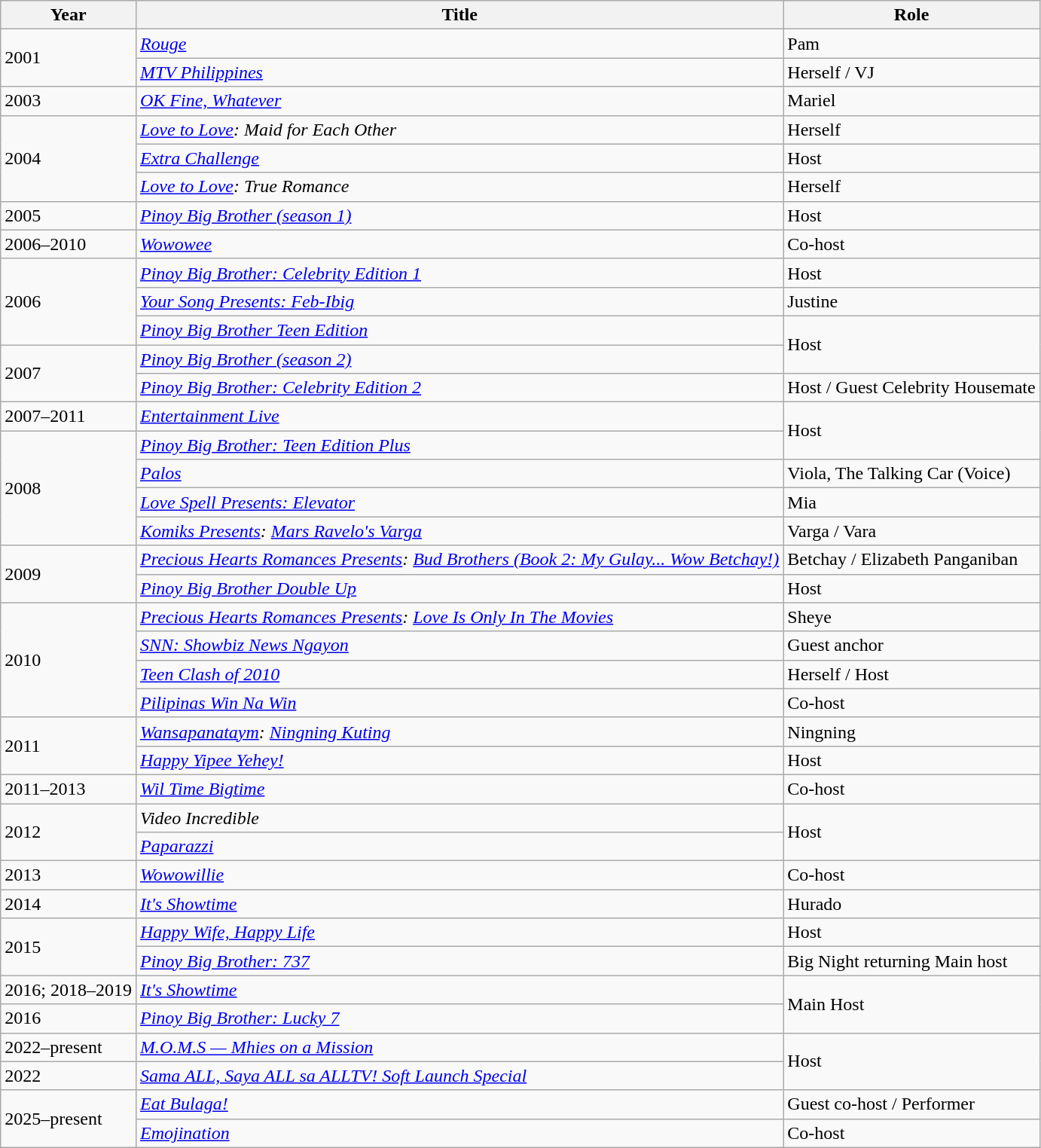<table class="wikitable">
<tr>
<th>Year</th>
<th>Title</th>
<th>Role</th>
</tr>
<tr>
<td rowspan="2">2001</td>
<td><em><a href='#'>Rouge</a></em></td>
<td>Pam</td>
</tr>
<tr>
<td><em><a href='#'>MTV Philippines</a></em></td>
<td>Herself / VJ</td>
</tr>
<tr>
<td>2003</td>
<td><em><a href='#'>OK Fine, Whatever</a></em></td>
<td>Mariel</td>
</tr>
<tr>
<td rowspan="3">2004</td>
<td><em><a href='#'>Love to Love</a>: Maid for Each Other</em></td>
<td>Herself</td>
</tr>
<tr>
<td><em><a href='#'>Extra Challenge</a></em></td>
<td>Host</td>
</tr>
<tr>
<td><em><a href='#'>Love to Love</a>: True Romance</em></td>
<td>Herself</td>
</tr>
<tr>
<td>2005</td>
<td><em><a href='#'>Pinoy Big Brother (season 1)</a></em></td>
<td>Host</td>
</tr>
<tr>
<td>2006–2010</td>
<td><em><a href='#'>Wowowee</a></em></td>
<td>Co-host</td>
</tr>
<tr>
<td rowspan="3">2006</td>
<td><em><a href='#'>Pinoy Big Brother: Celebrity Edition 1</a></em></td>
<td>Host</td>
</tr>
<tr>
<td><em><a href='#'>Your Song Presents: Feb-Ibig</a></em></td>
<td>Justine</td>
</tr>
<tr>
<td><em><a href='#'>Pinoy Big Brother Teen Edition</a></em></td>
<td rowspan="2">Host</td>
</tr>
<tr>
<td rowspan="2">2007</td>
<td><em><a href='#'>Pinoy Big Brother (season 2)</a></em></td>
</tr>
<tr>
<td><em><a href='#'>Pinoy Big Brother: Celebrity Edition 2</a></em></td>
<td>Host / Guest Celebrity Housemate</td>
</tr>
<tr>
<td>2007–2011</td>
<td><em><a href='#'>Entertainment Live</a></em></td>
<td rowspan="2">Host</td>
</tr>
<tr>
<td rowspan="4">2008</td>
<td><em><a href='#'>Pinoy Big Brother: Teen Edition Plus</a></em></td>
</tr>
<tr>
<td><em><a href='#'>Palos</a></em></td>
<td>Viola, The Talking Car (Voice)</td>
</tr>
<tr>
<td><em><a href='#'>Love Spell Presents: Elevator</a></em></td>
<td>Mia</td>
</tr>
<tr>
<td><em><a href='#'>Komiks Presents</a>: <a href='#'>Mars Ravelo's Varga</a></em></td>
<td>Varga / Vara</td>
</tr>
<tr>
<td rowspan="2">2009</td>
<td><em><a href='#'>Precious Hearts Romances Presents</a>: <a href='#'>Bud Brothers (Book 2: My Gulay... Wow Betchay!)</a></em></td>
<td>Betchay / Elizabeth Panganiban</td>
</tr>
<tr>
<td><em><a href='#'>Pinoy Big Brother Double Up</a></em></td>
<td>Host</td>
</tr>
<tr>
<td rowspan="4">2010</td>
<td><em><a href='#'>Precious Hearts Romances Presents</a>: <a href='#'>Love Is Only In The Movies</a></em></td>
<td>Sheye</td>
</tr>
<tr>
<td><em><a href='#'>SNN: Showbiz News Ngayon</a></em></td>
<td>Guest anchor</td>
</tr>
<tr>
<td><em><a href='#'>Teen Clash of 2010</a></em></td>
<td>Herself / Host</td>
</tr>
<tr>
<td><em><a href='#'>Pilipinas Win Na Win</a></em></td>
<td>Co-host</td>
</tr>
<tr>
<td rowspan="2">2011</td>
<td><em><a href='#'>Wansapanataym</a>: <a href='#'>Ningning Kuting</a></em></td>
<td>Ningning</td>
</tr>
<tr>
<td><em><a href='#'>Happy Yipee Yehey!</a></em></td>
<td>Host</td>
</tr>
<tr>
<td>2011–2013</td>
<td><em><a href='#'>Wil Time Bigtime</a></em></td>
<td>Co-host</td>
</tr>
<tr>
<td rowspan="2">2012</td>
<td><em>Video Incredible</em></td>
<td rowspan="2">Host</td>
</tr>
<tr>
<td><em><a href='#'>Paparazzi</a></em></td>
</tr>
<tr>
<td>2013</td>
<td><em><a href='#'>Wowowillie</a></em></td>
<td>Co-host</td>
</tr>
<tr>
<td>2014</td>
<td><em><a href='#'>It's Showtime</a></em></td>
<td>Hurado</td>
</tr>
<tr>
<td rowspan="2">2015</td>
<td><em><a href='#'>Happy Wife, Happy Life</a></em></td>
<td>Host</td>
</tr>
<tr>
<td><em><a href='#'>Pinoy Big Brother: 737</a></em></td>
<td>Big Night returning Main host</td>
</tr>
<tr>
<td>2016; 2018–2019</td>
<td><em><a href='#'>It's Showtime</a></em></td>
<td rowspan="2">Main Host</td>
</tr>
<tr>
<td>2016</td>
<td><em><a href='#'>Pinoy Big Brother: Lucky 7</a></em></td>
</tr>
<tr>
<td>2022–present</td>
<td><em><a href='#'>M.O.M.S — Mhies on a Mission</a></em></td>
<td rowspan="2">Host</td>
</tr>
<tr>
<td>2022</td>
<td><em><a href='#'>Sama ALL, Saya ALL sa ALLTV! Soft Launch Special</a></em></td>
</tr>
<tr>
<td rowspan="2">2025–present</td>
<td><em><a href='#'>Eat Bulaga!</a></em></td>
<td>Guest co-host / Performer</td>
</tr>
<tr>
<td><em><a href='#'>Emojination</a></em></td>
<td>Co-host</td>
</tr>
</table>
